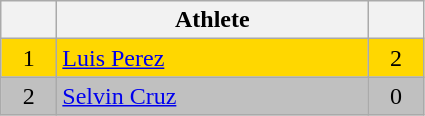<table class="wikitable">
<tr>
<th width="30"></th>
<th width="200">Athlete</th>
<th width="30"></th>
</tr>
<tr bgcolor="gold">
<td align="center">1</td>
<td> <a href='#'>Luis Perez</a></td>
<td align="center">2</td>
</tr>
<tr bgcolor="silver">
<td align="center">2</td>
<td> <a href='#'>Selvin Cruz</a></td>
<td align="center">0</td>
</tr>
</table>
